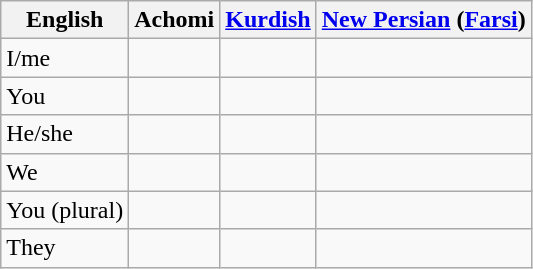<table class="wikitable">
<tr>
<th>English</th>
<th>Achomi</th>
<th><a href='#'>Kurdish</a></th>
<th><a href='#'>New Persian</a> (<a href='#'>Farsi</a>)</th>
</tr>
<tr>
<td>I/me</td>
<td><br></td>
<td></td>
<td><br></td>
</tr>
<tr>
<td>You</td>
<td></td>
<td></td>
<td></td>
</tr>
<tr>
<td>He/she</td>
<td></td>
<td></td>
<td></td>
</tr>
<tr>
<td>We</td>
<td></td>
<td></td>
<td></td>
</tr>
<tr>
<td>You (plural)</td>
<td></td>
<td></td>
<td></td>
</tr>
<tr>
<td>They</td>
<td></td>
<td></td>
<td><br></td>
</tr>
</table>
